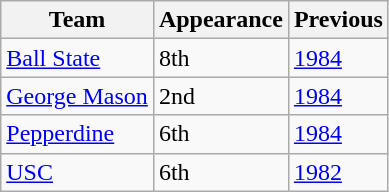<table class="wikitable sortable">
<tr>
<th>Team</th>
<th>Appearance</th>
<th>Previous</th>
</tr>
<tr>
<td><a href='#'>Ball State</a></td>
<td>8th</td>
<td><a href='#'>1984</a></td>
</tr>
<tr>
<td><a href='#'>George Mason</a></td>
<td>2nd</td>
<td><a href='#'>1984</a></td>
</tr>
<tr>
<td><a href='#'>Pepperdine</a></td>
<td>6th</td>
<td><a href='#'>1984</a></td>
</tr>
<tr>
<td><a href='#'>USC</a></td>
<td>6th</td>
<td><a href='#'>1982</a></td>
</tr>
</table>
